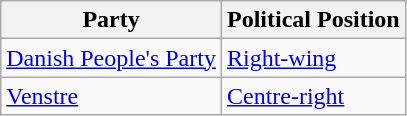<table class="wikitable mw-collapsible mw-collapsed">
<tr>
<th>Party</th>
<th>Political Position</th>
</tr>
<tr>
<td><a href='#'>Danish People's Party</a></td>
<td><a href='#'>Right-wing</a></td>
</tr>
<tr>
<td><a href='#'>Venstre</a></td>
<td><a href='#'>Centre-right</a></td>
</tr>
</table>
